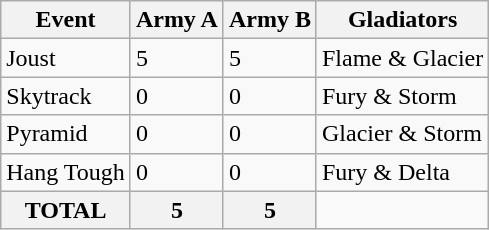<table class="wikitable">
<tr>
<th>Event</th>
<th>Army A</th>
<th>Army B</th>
<th>Gladiators</th>
</tr>
<tr>
<td>Joust</td>
<td>5</td>
<td>5</td>
<td>Flame & Glacier</td>
</tr>
<tr>
<td>Skytrack</td>
<td>0</td>
<td>0</td>
<td>Fury & Storm</td>
</tr>
<tr>
<td>Pyramid</td>
<td>0</td>
<td>0</td>
<td>Glacier & Storm</td>
</tr>
<tr>
<td>Hang Tough</td>
<td>0</td>
<td>0</td>
<td>Fury & Delta</td>
</tr>
<tr>
<th>TOTAL</th>
<th>5</th>
<th>5</th>
</tr>
</table>
